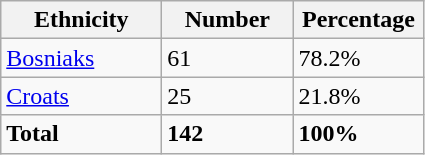<table class="wikitable">
<tr>
<th width="100px">Ethnicity</th>
<th width="80px">Number</th>
<th width="80px">Percentage</th>
</tr>
<tr>
<td><a href='#'>Bosniaks</a></td>
<td>61</td>
<td>78.2%</td>
</tr>
<tr>
<td><a href='#'>Croats</a></td>
<td>25</td>
<td>21.8%</td>
</tr>
<tr>
<td><strong>Total</strong></td>
<td><strong>142</strong></td>
<td><strong>100%</strong></td>
</tr>
</table>
